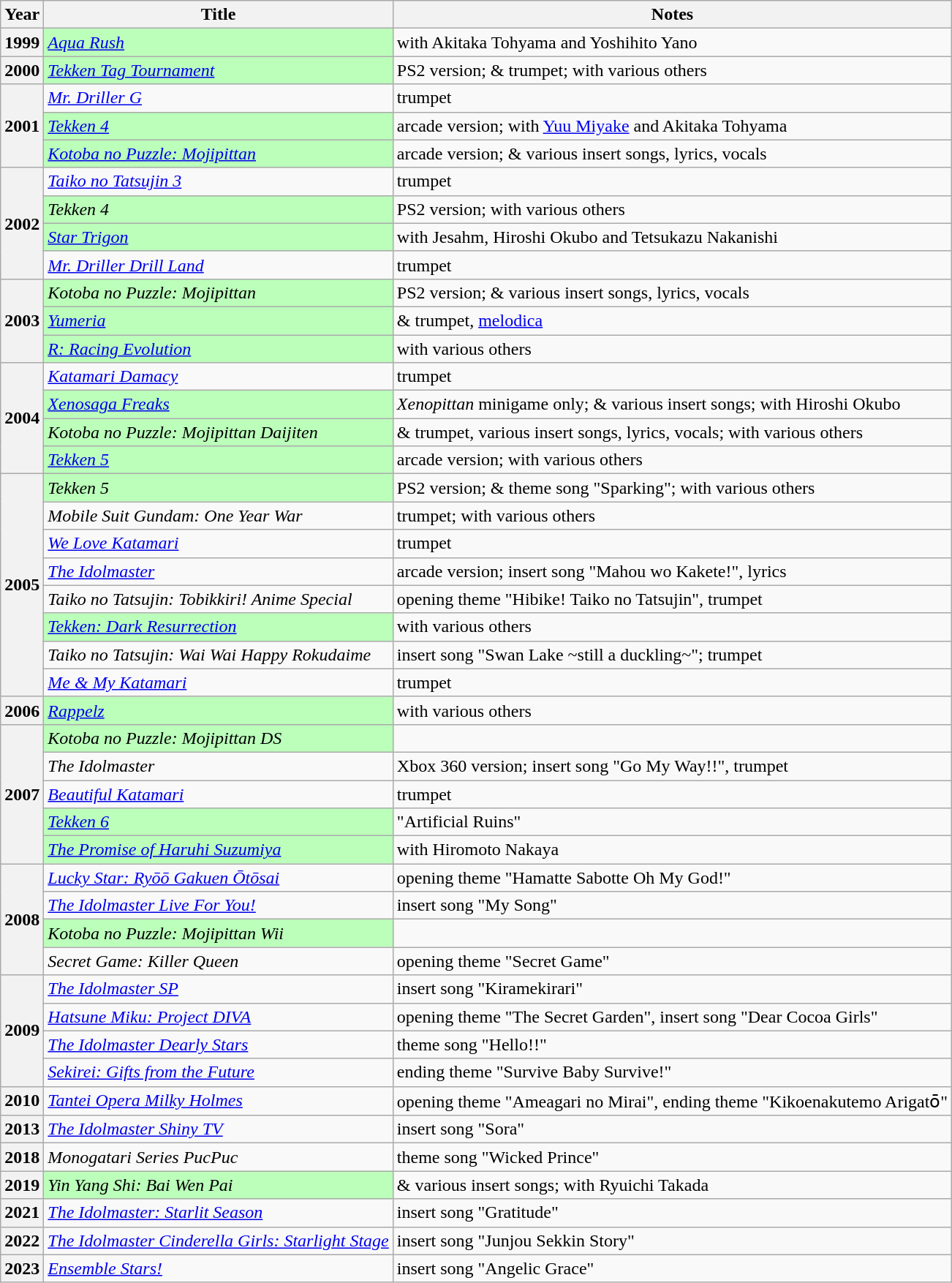<table class="wikitable sortable">
<tr>
<th>Year</th>
<th>Title</th>
<th class="unsortable">Notes</th>
</tr>
<tr>
<th rowspan="1">1999</th>
<td style="background:#bbffbb;"><em><a href='#'>Aqua Rush</a></em></td>
<td>with Akitaka Tohyama and Yoshihito Yano</td>
</tr>
<tr ra>
<th rowspan="1">2000</th>
<td style="background:#bbffbb;"><em><a href='#'>Tekken Tag Tournament</a></em></td>
<td>PS2 version; & trumpet; with various others</td>
</tr>
<tr>
<th rowspan="3">2001</th>
<td><em><a href='#'>Mr. Driller G</a></em></td>
<td>trumpet</td>
</tr>
<tr>
<td style="background:#bbffbb;"><em><a href='#'>Tekken 4</a></em></td>
<td>arcade version; with <a href='#'>Yuu Miyake</a> and Akitaka Tohyama</td>
</tr>
<tr>
<td style="background:#bbffbb;"><em><a href='#'>Kotoba no Puzzle: Mojipittan</a></em></td>
<td>arcade version; & various insert songs, lyrics, vocals</td>
</tr>
<tr>
<th rowspan="4">2002</th>
<td><em><a href='#'>Taiko no Tatsujin 3</a></em></td>
<td>trumpet</td>
</tr>
<tr>
<td style="background:#bbffbb;"><em>Tekken 4</em></td>
<td>PS2 version; with various others</td>
</tr>
<tr>
<td style="background:#bbffbb;"><em><a href='#'>Star Trigon</a></em></td>
<td>with Jesahm, Hiroshi Okubo and Tetsukazu Nakanishi</td>
</tr>
<tr>
<td><em><a href='#'>Mr. Driller Drill Land</a></em></td>
<td>trumpet</td>
</tr>
<tr>
<th rowspan="3">2003</th>
<td style="background:#bbffbb;"><em>Kotoba no Puzzle: Mojipittan</em></td>
<td>PS2 version; & various insert songs, lyrics, vocals</td>
</tr>
<tr>
<td style="background:#bbffbb;"><em><a href='#'>Yumeria</a></em></td>
<td>& trumpet, <a href='#'>melodica</a></td>
</tr>
<tr>
<td style="background:#bbffbb;"><em><a href='#'>R: Racing Evolution</a></em></td>
<td>with various others</td>
</tr>
<tr>
<th rowspan="4">2004</th>
<td><em><a href='#'>Katamari Damacy</a></em></td>
<td>trumpet</td>
</tr>
<tr>
<td style="background:#bbffbb;"><em><a href='#'>Xenosaga Freaks</a></em></td>
<td><em>Xenopittan</em> minigame only; & various insert songs; with Hiroshi Okubo</td>
</tr>
<tr>
<td style="background:#bbffbb;"><em>Kotoba no Puzzle: Mojipittan Daijiten</em></td>
<td>& trumpet, various insert songs, lyrics, vocals; with various others</td>
</tr>
<tr>
<td style="background:#bbffbb;"><em><a href='#'>Tekken 5</a></em></td>
<td>arcade version; with various others</td>
</tr>
<tr>
<th rowspan="8">2005</th>
<td style="background:#bbffbb;"><em>Tekken 5</em></td>
<td>PS2 version; & theme song "Sparking"; with various others</td>
</tr>
<tr>
<td><em>Mobile Suit Gundam: One Year War</em></td>
<td>trumpet; with various others</td>
</tr>
<tr>
<td><em><a href='#'>We Love Katamari</a></em></td>
<td>trumpet</td>
</tr>
<tr>
<td><em><a href='#'>The Idolmaster</a></em></td>
<td>arcade version; insert song "Mahou wo Kakete!", lyrics</td>
</tr>
<tr>
<td><em>Taiko no Tatsujin: Tobikkiri! Anime Special</em></td>
<td>opening theme "Hibike! Taiko no Tatsujin", trumpet</td>
</tr>
<tr>
<td style="background:#bbffbb;"><em><a href='#'>Tekken: Dark Resurrection</a></em></td>
<td>with various others</td>
</tr>
<tr>
<td><em>Taiko no Tatsujin: Wai Wai Happy Rokudaime</em></td>
<td>insert song "Swan Lake ~still a duckling~"; trumpet</td>
</tr>
<tr>
<td><em><a href='#'>Me & My Katamari</a></em></td>
<td>trumpet</td>
</tr>
<tr>
<th rowspan="1">2006</th>
<td style="background:#bbffbb;"><em><a href='#'>Rappelz</a></em></td>
<td>with various others</td>
</tr>
<tr>
<th rowspan="5">2007</th>
<td style="background:#bbffbb;"><em>Kotoba no Puzzle: Mojipittan DS</em></td>
<td></td>
</tr>
<tr>
<td><em>The Idolmaster</em></td>
<td>Xbox 360 version; insert song "Go My Way!!", trumpet</td>
</tr>
<tr>
<td><em><a href='#'>Beautiful Katamari</a></em></td>
<td>trumpet</td>
</tr>
<tr>
<td style="background:#bbffbb;"><em><a href='#'>Tekken 6</a></em></td>
<td>"Artificial Ruins"</td>
</tr>
<tr>
<td style="background:#bbffbb;"><em><a href='#'>The Promise of Haruhi Suzumiya</a></em></td>
<td>with Hiromoto Nakaya</td>
</tr>
<tr>
<th rowspan="4">2008</th>
<td><em><a href='#'>Lucky Star: Ryōō Gakuen Ōtōsai</a></em></td>
<td>opening theme "Hamatte Sabotte Oh My God!"</td>
</tr>
<tr>
<td><em><a href='#'>The Idolmaster Live For You!</a></em></td>
<td>insert song "My Song"</td>
</tr>
<tr>
<td style="background:#bbffbb;"><em>Kotoba no Puzzle: Mojipittan Wii</em></td>
<td></td>
</tr>
<tr>
<td><em>Secret Game: Killer Queen</em> </td>
<td>opening theme "Secret Game"</td>
</tr>
<tr>
<th rowspan="4">2009</th>
<td><em><a href='#'>The Idolmaster SP</a></em></td>
<td>insert song "Kiramekirari"</td>
</tr>
<tr>
<td><em><a href='#'>Hatsune Miku: Project DIVA</a></em></td>
<td>opening theme "The Secret Garden", insert song "Dear Cocoa Girls"</td>
</tr>
<tr>
<td><em><a href='#'>The Idolmaster Dearly Stars</a></em></td>
<td>theme song "Hello!!"</td>
</tr>
<tr>
<td><em><a href='#'>Sekirei: Gifts from the Future</a></em></td>
<td>ending theme "Survive Baby Survive!"</td>
</tr>
<tr>
<th rowspan="1">2010</th>
<td><em><a href='#'>Tantei Opera Milky Holmes</a></em></td>
<td>opening theme "Ameagari no Mirai", ending theme "Kikoenakutemo Arigatо̄"</td>
</tr>
<tr>
<th rowspan="1">2013</th>
<td><em><a href='#'>The Idolmaster Shiny TV</a></em></td>
<td>insert song "Sora"</td>
</tr>
<tr>
<th rowspan="1">2018</th>
<td><em>Monogatari Series PucPuc</em></td>
<td>theme song "Wicked Prince"</td>
</tr>
<tr>
<th rowspan="1">2019</th>
<td style="background:#bbffbb;"><em>Yin Yang Shi: Bai Wen Pai</em></td>
<td>& various insert songs; with Ryuichi Takada</td>
</tr>
<tr>
<th rowspan="1">2021</th>
<td><em><a href='#'>The Idolmaster: Starlit Season</a></em></td>
<td>insert song "Gratitude"</td>
</tr>
<tr>
<th rowspan="1">2022</th>
<td><em><a href='#'>The Idolmaster Cinderella Girls: Starlight Stage</a></em></td>
<td>insert song "Junjou Sekkin Story"</td>
</tr>
<tr>
<th rowspan="1">2023</th>
<td><em><a href='#'>Ensemble Stars!</a></em></td>
<td>insert song "Angelic Grace"</td>
</tr>
</table>
